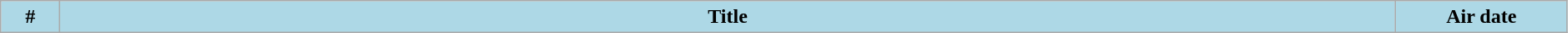<table class="wikitable plainrowheaders" style="width:99%; background:#fff;">
<tr>
<th style="background:#add8e6; width:40px;">#</th>
<th style="background: #add8e6;">Title</th>
<th style="background:#add8e6; width:130px;">Air date<br>





</th>
</tr>
</table>
